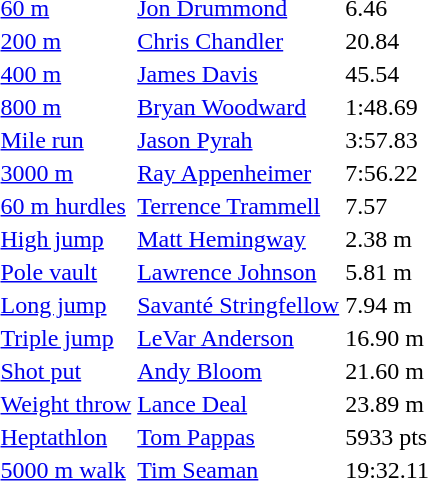<table>
<tr>
<td><a href='#'>60 m</a></td>
<td><a href='#'>Jon Drummond</a></td>
<td>6.46</td>
<td></td>
<td></td>
<td></td>
<td></td>
</tr>
<tr>
<td><a href='#'>200 m</a></td>
<td><a href='#'>Chris Chandler</a></td>
<td>20.84</td>
<td></td>
<td></td>
<td></td>
<td></td>
</tr>
<tr>
<td><a href='#'>400 m</a></td>
<td><a href='#'>James Davis</a></td>
<td>45.54</td>
<td></td>
<td></td>
<td></td>
<td></td>
</tr>
<tr>
<td><a href='#'>800 m</a></td>
<td><a href='#'>Bryan Woodward</a></td>
<td>1:48.69</td>
<td></td>
<td></td>
<td></td>
<td></td>
</tr>
<tr>
<td><a href='#'>Mile run</a></td>
<td><a href='#'>Jason Pyrah</a></td>
<td>3:57.83</td>
<td></td>
<td></td>
<td></td>
<td></td>
</tr>
<tr>
<td><a href='#'>3000 m</a></td>
<td><a href='#'>Ray Appenheimer</a></td>
<td>7:56.22</td>
<td></td>
<td></td>
<td></td>
<td></td>
</tr>
<tr>
<td><a href='#'>60 m hurdles</a></td>
<td><a href='#'>Terrence Trammell</a></td>
<td>7.57</td>
<td></td>
<td></td>
<td></td>
<td></td>
</tr>
<tr>
<td><a href='#'>High jump</a></td>
<td><a href='#'>Matt Hemingway</a></td>
<td>2.38 m</td>
<td></td>
<td></td>
<td></td>
<td></td>
</tr>
<tr>
<td><a href='#'>Pole vault</a></td>
<td><a href='#'>Lawrence Johnson</a></td>
<td>5.81 m</td>
<td></td>
<td></td>
<td></td>
<td></td>
</tr>
<tr>
<td><a href='#'>Long jump</a></td>
<td><a href='#'>Savanté Stringfellow</a></td>
<td>7.94 m</td>
<td></td>
<td></td>
<td></td>
<td></td>
</tr>
<tr>
<td><a href='#'>Triple jump</a></td>
<td><a href='#'>LeVar Anderson</a></td>
<td>16.90 m</td>
<td></td>
<td></td>
<td></td>
<td></td>
</tr>
<tr>
<td><a href='#'>Shot put</a></td>
<td><a href='#'>Andy Bloom</a></td>
<td>21.60 m</td>
<td></td>
<td></td>
<td></td>
<td></td>
</tr>
<tr>
<td><a href='#'>Weight throw</a></td>
<td><a href='#'>Lance Deal</a></td>
<td>23.89 m</td>
<td></td>
<td></td>
<td></td>
<td></td>
</tr>
<tr>
<td><a href='#'>Heptathlon</a></td>
<td><a href='#'>Tom Pappas</a></td>
<td>5933 pts</td>
<td></td>
<td></td>
<td></td>
<td></td>
</tr>
<tr>
<td><a href='#'>5000 m walk</a></td>
<td><a href='#'>Tim Seaman</a></td>
<td>19:32.11</td>
<td></td>
<td></td>
<td></td>
<td></td>
</tr>
</table>
